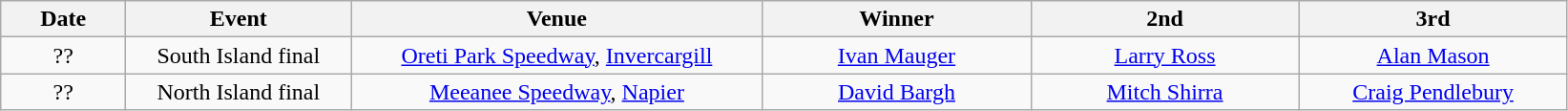<table class="wikitable" style="text-align:center">
<tr>
<th width=80>Date</th>
<th width=150>Event</th>
<th width=280>Venue</th>
<th width=180>Winner</th>
<th width=180>2nd</th>
<th width=180>3rd</th>
</tr>
<tr>
<td align=center>??</td>
<td>South Island final</td>
<td><a href='#'>Oreti Park Speedway</a>, <a href='#'>Invercargill</a></td>
<td><a href='#'>Ivan Mauger</a></td>
<td><a href='#'>Larry Ross</a></td>
<td><a href='#'>Alan Mason</a></td>
</tr>
<tr>
<td align=center>??</td>
<td>North Island final</td>
<td><a href='#'>Meeanee Speedway</a>, <a href='#'>Napier</a></td>
<td><a href='#'>David Bargh</a></td>
<td><a href='#'>Mitch Shirra</a></td>
<td><a href='#'>Craig Pendlebury</a></td>
</tr>
</table>
